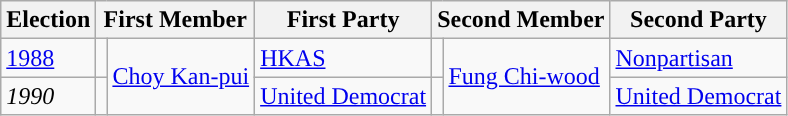<table class="wikitable">
<tr>
<th>Election</th>
<th colspan="2">First Member</th>
<th>First Party</th>
<th colspan="2">Second Member</th>
<th>Second Party</th>
</tr>
<tr>
<td><a href='#'>1988</a></td>
<td style="background-color: "></td>
<td rowspan=2><a href='#'>Choy Kan-pui</a></td>
<td><a href='#'>HKAS</a></td>
<td style="background-color: "></td>
<td rowspan=2><a href='#'>Fung Chi-wood</a></td>
<td><a href='#'>Nonpartisan</a></td>
</tr>
<tr>
<td><em>1990</em></td>
<td style="background-color: "></td>
<td><a href='#'>United Democrat</a></td>
<td style="background-color: "></td>
<td><a href='#'>United Democrat</a></td>
</tr>
</table>
